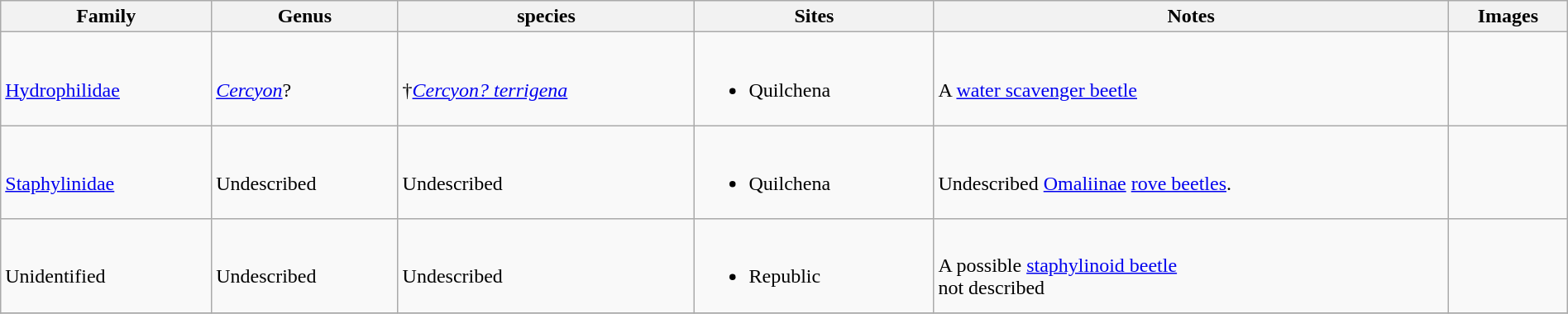<table class="wikitable sortable"  style="margin:auto; width:100%;">
<tr>
<th>Family</th>
<th>Genus</th>
<th>species</th>
<th>Sites</th>
<th>Notes</th>
<th>Images</th>
</tr>
<tr>
<td><br><a href='#'>Hydrophilidae</a></td>
<td><br><em><a href='#'>Cercyon</a></em>?</td>
<td><br>†<em><a href='#'>Cercyon? terrigena</a></em></td>
<td><br><ul><li>Quilchena</li></ul></td>
<td><br>A <a href='#'>water scavenger beetle</a></td>
<td><br></td>
</tr>
<tr>
<td><br><a href='#'>Staphylinidae</a></td>
<td><br>Undescribed</td>
<td><br>Undescribed</td>
<td><br><ul><li>Quilchena</li></ul></td>
<td><br>Undescribed <a href='#'>Omaliinae</a> <a href='#'>rove beetles</a>.</td>
<td></td>
</tr>
<tr>
<td><br>Unidentified</td>
<td><br>Undescribed</td>
<td><br>Undescribed</td>
<td><br><ul><li>Republic</li></ul></td>
<td><br>A possible <a href='#'>staphylinoid beetle</a><br> not described</td>
<td></td>
</tr>
<tr>
</tr>
</table>
